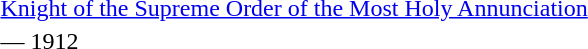<table>
<tr>
<td rowspan=2 style="width:60px; vertical-align:top;"></td>
<td><a href='#'>Knight of the Supreme Order of the Most Holy Annunciation</a></td>
</tr>
<tr>
<td>— 1912</td>
</tr>
</table>
